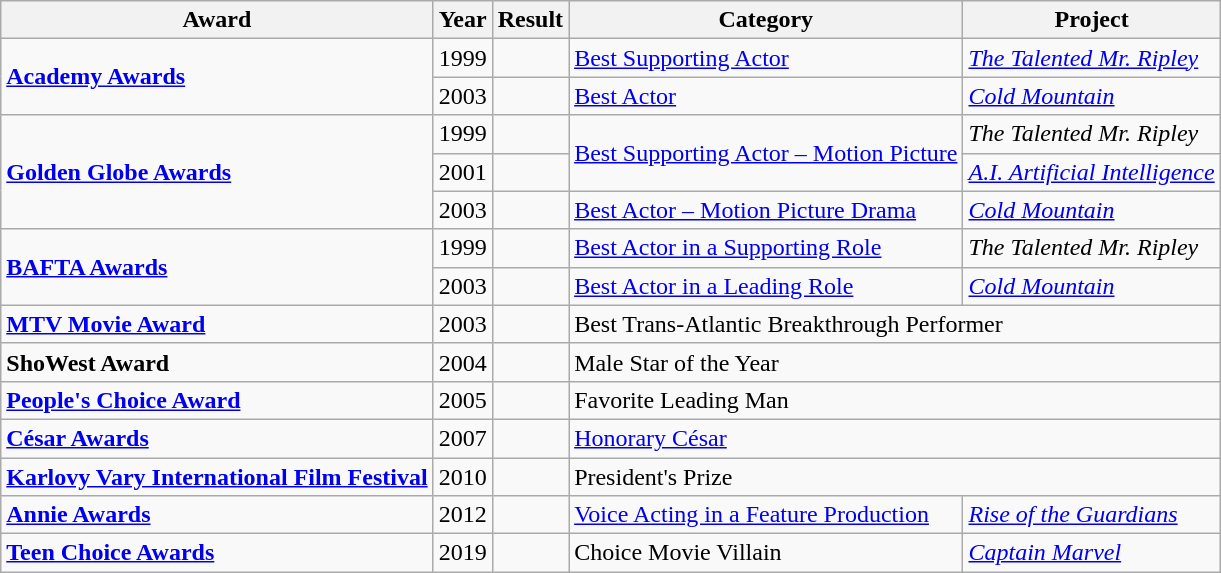<table class="wikitable">
<tr>
<th>Award</th>
<th>Year</th>
<th>Result</th>
<th>Category</th>
<th>Project</th>
</tr>
<tr>
<td rowspan=2><strong><a href='#'>Academy Awards</a></strong></td>
<td>1999</td>
<td></td>
<td><a href='#'>Best Supporting Actor</a></td>
<td><em><a href='#'>The Talented Mr. Ripley</a></em></td>
</tr>
<tr>
<td>2003</td>
<td></td>
<td><a href='#'>Best Actor</a></td>
<td><em><a href='#'>Cold Mountain</a></em></td>
</tr>
<tr>
<td rowspan=3><strong><a href='#'>Golden Globe Awards</a></strong></td>
<td>1999</td>
<td></td>
<td rowspan=2><a href='#'>Best Supporting Actor – Motion Picture</a></td>
<td><em>The Talented Mr. Ripley</em></td>
</tr>
<tr>
<td>2001</td>
<td></td>
<td><em><a href='#'>A.I. Artificial Intelligence</a></em></td>
</tr>
<tr>
<td>2003</td>
<td></td>
<td><a href='#'>Best Actor – Motion Picture Drama</a></td>
<td><em><a href='#'>Cold Mountain</a></em></td>
</tr>
<tr>
<td rowspan=2><strong><a href='#'>BAFTA Awards</a></strong></td>
<td>1999</td>
<td></td>
<td><a href='#'>Best Actor in a Supporting Role</a></td>
<td><em>The Talented Mr. Ripley</em></td>
</tr>
<tr>
<td>2003</td>
<td></td>
<td><a href='#'>Best Actor in a Leading Role</a></td>
<td><em><a href='#'>Cold Mountain</a></em></td>
</tr>
<tr>
<td><strong><a href='#'>MTV Movie Award</a></strong></td>
<td>2003</td>
<td></td>
<td colspan=2>Best Trans-Atlantic Breakthrough Performer</td>
</tr>
<tr>
<td><strong>ShoWest Award</strong></td>
<td>2004</td>
<td></td>
<td colspan=2>Male Star of the Year</td>
</tr>
<tr>
<td><strong><a href='#'>People's Choice Award</a></strong></td>
<td>2005</td>
<td></td>
<td colspan=2>Favorite Leading Man</td>
</tr>
<tr>
<td><strong><a href='#'>César Awards</a></strong></td>
<td>2007</td>
<td></td>
<td colspan=2><a href='#'>Honorary César</a></td>
</tr>
<tr>
<td><strong><a href='#'>Karlovy Vary International Film Festival</a></strong></td>
<td>2010</td>
<td></td>
<td colspan=2>President's Prize</td>
</tr>
<tr>
<td><strong><a href='#'>Annie Awards</a></strong></td>
<td>2012</td>
<td></td>
<td><a href='#'>Voice Acting in a Feature Production</a></td>
<td><em><a href='#'>Rise of the Guardians</a></em></td>
</tr>
<tr>
<td><strong><a href='#'>Teen Choice Awards</a></strong></td>
<td>2019</td>
<td></td>
<td>Choice Movie Villain</td>
<td><em><a href='#'>Captain Marvel</a></em></td>
</tr>
</table>
